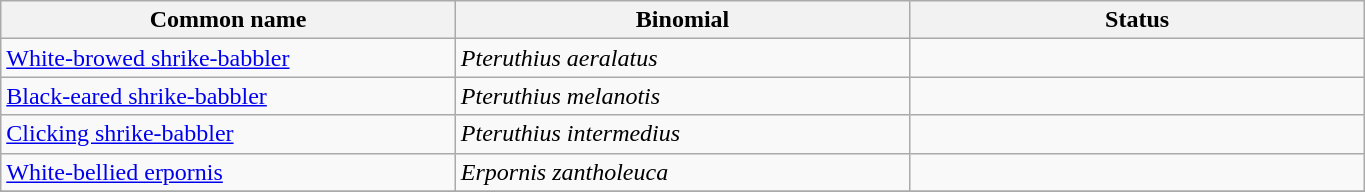<table width=72% class="wikitable">
<tr>
<th width=24%>Common name</th>
<th width=24%>Binomial</th>
<th width=24%>Status</th>
</tr>
<tr>
<td><a href='#'>White-browed shrike-babbler</a></td>
<td><em>Pteruthius aeralatus</em></td>
<td></td>
</tr>
<tr>
<td><a href='#'>Black-eared shrike-babbler</a></td>
<td><em>Pteruthius melanotis</em></td>
<td></td>
</tr>
<tr>
<td><a href='#'>Clicking shrike-babbler</a></td>
<td><em>Pteruthius intermedius</em></td>
<td></td>
</tr>
<tr>
<td><a href='#'>White-bellied erpornis</a></td>
<td><em>Erpornis zantholeuca</em></td>
<td></td>
</tr>
<tr>
</tr>
</table>
